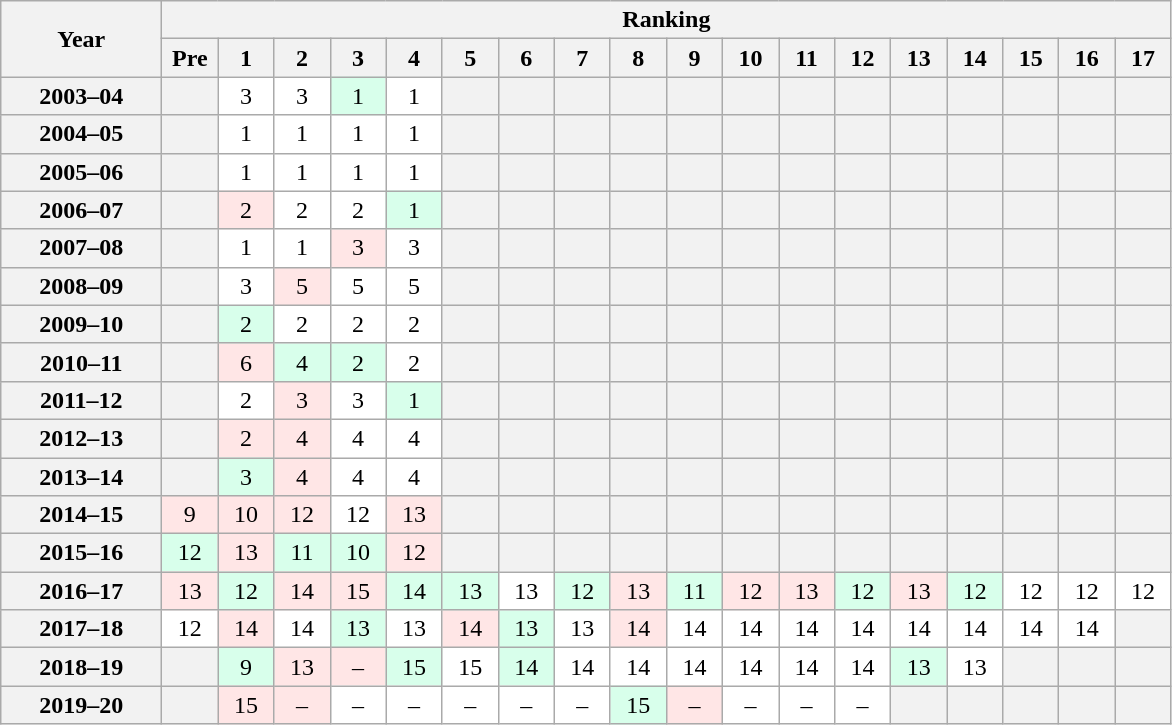<table class="wikitable" style="white-space:nowrap;">
<tr>
<th scope="col" width="100" rowspan="2">Year</th>
<th colspan="25">Ranking</th>
</tr>
<tr>
<th scope="col" width="30">Pre</th>
<th scope="col" width="30">1</th>
<th scope="col" width="30">2</th>
<th scope="col" width="30">3</th>
<th scope="col" width="30">4</th>
<th scope="col" width="30">5</th>
<th scope="col" width="30">6</th>
<th scope="col" width="30">7</th>
<th scope="col" width="30">8</th>
<th scope="col" width="30">9</th>
<th scope="col" width="30">10</th>
<th scope="col" width="30">11</th>
<th scope="col" width="30">12</th>
<th scope="col" width="30">13</th>
<th scope="col" width="30">14</th>
<th scope="col" width="30">15</th>
<th scope="col" width="30">16</th>
<th scope="col" width="30">17</th>
</tr>
<tr style="text-align:center;">
<th>2003–04</th>
<td bgcolor=F2F2F2></td>
<td bgcolor=FFFFFF>3</td>
<td bgcolor=FFFFFF>3</td>
<td bgcolor=D8FFEB>1</td>
<td bgcolor=FFFFFF>1</td>
<td bgcolor=F2F2F2></td>
<td bgcolor=F2F2F2></td>
<td bgcolor=F2F2F2></td>
<td bgcolor=F2F2F2></td>
<td bgcolor=F2F2F2></td>
<td bgcolor=F2F2F2></td>
<td bgcolor=F2F2F2></td>
<td bgcolor=F2F2F2></td>
<td bgcolor=F2F2F2></td>
<td bgcolor=F2F2F2></td>
<td bgcolor=F2F2F2></td>
<td bgcolor=F2F2F2></td>
<td bgcolor=F2F2F2></td>
</tr>
<tr style="text-align:center;">
<th>2004–05</th>
<td bgcolor=F2F2F2></td>
<td bgcolor=FFFFFF>1</td>
<td bgcolor=FFFFFF>1</td>
<td bgcolor=FFFFFF>1</td>
<td bgcolor=FFFFFF>1</td>
<td bgcolor=F2F2F2></td>
<td bgcolor=F2F2F2></td>
<td bgcolor=F2F2F2></td>
<td bgcolor=F2F2F2></td>
<td bgcolor=F2F2F2></td>
<td bgcolor=F2F2F2></td>
<td bgcolor=F2F2F2></td>
<td bgcolor=F2F2F2></td>
<td bgcolor=F2F2F2></td>
<td bgcolor=F2F2F2></td>
<td bgcolor=F2F2F2></td>
<td bgcolor=F2F2F2></td>
<td bgcolor=F2F2F2></td>
</tr>
<tr style="text-align:center;">
<th>2005–06</th>
<td bgcolor=F2F2F2></td>
<td bgcolor=FFFFFF>1</td>
<td bgcolor=FFFFFF>1</td>
<td bgcolor=FFFFFF>1</td>
<td bgcolor=FFFFFF>1</td>
<td bgcolor=F2F2F2></td>
<td bgcolor=F2F2F2></td>
<td bgcolor=F2F2F2></td>
<td bgcolor=F2F2F2></td>
<td bgcolor=F2F2F2></td>
<td bgcolor=F2F2F2></td>
<td bgcolor=F2F2F2></td>
<td bgcolor=F2F2F2></td>
<td bgcolor=F2F2F2></td>
<td bgcolor=F2F2F2></td>
<td bgcolor=F2F2F2></td>
<td bgcolor=F2F2F2></td>
<td bgcolor=F2F2F2></td>
</tr>
<tr style="text-align:center;">
<th>2006–07</th>
<td bgcolor=F2F2F2></td>
<td bgcolor=FFE6E6>2</td>
<td bgcolor=FFFFFF>2</td>
<td bgcolor=FFFFFF>2</td>
<td bgcolor=D8FFEB>1</td>
<td bgcolor=F2F2F2></td>
<td bgcolor=F2F2F2></td>
<td bgcolor=F2F2F2></td>
<td bgcolor=F2F2F2></td>
<td bgcolor=F2F2F2></td>
<td bgcolor=F2F2F2></td>
<td bgcolor=F2F2F2></td>
<td bgcolor=F2F2F2></td>
<td bgcolor=F2F2F2></td>
<td bgcolor=F2F2F2></td>
<td bgcolor=F2F2F2></td>
<td bgcolor=F2F2F2></td>
<td bgcolor=F2F2F2></td>
</tr>
<tr style="text-align:center;">
<th>2007–08</th>
<td bgcolor=F2F2F2></td>
<td bgcolor=FFFFFF>1</td>
<td bgcolor=FFFFFF>1</td>
<td bgcolor=FFE6E6>3</td>
<td bgcolor=FFFFFF>3</td>
<td bgcolor=F2F2F2></td>
<td bgcolor=F2F2F2></td>
<td bgcolor=F2F2F2></td>
<td bgcolor=F2F2F2></td>
<td bgcolor=F2F2F2></td>
<td bgcolor=F2F2F2></td>
<td bgcolor=F2F2F2></td>
<td bgcolor=F2F2F2></td>
<td bgcolor=F2F2F2></td>
<td bgcolor=F2F2F2></td>
<td bgcolor=F2F2F2></td>
<td bgcolor=F2F2F2></td>
<td bgcolor=F2F2F2></td>
</tr>
<tr style="text-align:center;">
<th>2008–09</th>
<td bgcolor=F2F2F2></td>
<td bgcolor=FFFFFF>3</td>
<td bgcolor=FFE6E6>5</td>
<td bgcolor=FFFFFF>5</td>
<td bgcolor=FFFFFF>5</td>
<td bgcolor=F2F2F2></td>
<td bgcolor=F2F2F2></td>
<td bgcolor=F2F2F2></td>
<td bgcolor=F2F2F2></td>
<td bgcolor=F2F2F2></td>
<td bgcolor=F2F2F2></td>
<td bgcolor=F2F2F2></td>
<td bgcolor=F2F2F2></td>
<td bgcolor=F2F2F2></td>
<td bgcolor=F2F2F2></td>
<td bgcolor=F2F2F2></td>
<td bgcolor=F2F2F2></td>
<td bgcolor=F2F2F2></td>
</tr>
<tr style="text-align:center;">
<th>2009–10</th>
<td bgcolor=F2F2F2></td>
<td bgcolor=D8FFEB>2</td>
<td bgcolor=FFFFFF>2</td>
<td bgcolor=FFFFFF>2</td>
<td bgcolor=FFFFFF>2</td>
<td bgcolor=F2F2F2></td>
<td bgcolor=F2F2F2></td>
<td bgcolor=F2F2F2></td>
<td bgcolor=F2F2F2></td>
<td bgcolor=F2F2F2></td>
<td bgcolor=F2F2F2></td>
<td bgcolor=F2F2F2></td>
<td bgcolor=F2F2F2></td>
<td bgcolor=F2F2F2></td>
<td bgcolor=F2F2F2></td>
<td bgcolor=F2F2F2></td>
<td bgcolor=F2F2F2></td>
<td bgcolor=F2F2F2></td>
</tr>
<tr style="text-align:center;">
<th>2010–11</th>
<td bgcolor=F2F2F2></td>
<td bgcolor=FFE6E6>6</td>
<td bgcolor=D8FFEB>4</td>
<td bgcolor=D8FFEB>2</td>
<td bgcolor=FFFFFF>2</td>
<td bgcolor=F2F2F2></td>
<td bgcolor=F2F2F2></td>
<td bgcolor=F2F2F2></td>
<td bgcolor=F2F2F2></td>
<td bgcolor=F2F2F2></td>
<td bgcolor=F2F2F2></td>
<td bgcolor=F2F2F2></td>
<td bgcolor=F2F2F2></td>
<td bgcolor=F2F2F2></td>
<td bgcolor=F2F2F2></td>
<td bgcolor=F2F2F2></td>
<td bgcolor=F2F2F2></td>
<td bgcolor=F2F2F2></td>
</tr>
<tr style="text-align:center;">
<th>2011–12</th>
<td bgcolor=F2F2F2></td>
<td bgcolor=FFFFFF>2</td>
<td bgcolor=FFE6E6>3</td>
<td bgcolor=FFFFFF>3</td>
<td bgcolor=D8FFEB>1</td>
<td bgcolor=F2F2F2></td>
<td bgcolor=F2F2F2></td>
<td bgcolor=F2F2F2></td>
<td bgcolor=F2F2F2></td>
<td bgcolor=F2F2F2></td>
<td bgcolor=F2F2F2></td>
<td bgcolor=F2F2F2></td>
<td bgcolor=F2F2F2></td>
<td bgcolor=F2F2F2></td>
<td bgcolor=F2F2F2></td>
<td bgcolor=F2F2F2></td>
<td bgcolor=F2F2F2></td>
<td bgcolor=F2F2F2></td>
</tr>
<tr style="text-align:center;">
<th>2012–13</th>
<td bgcolor=F2F2F2></td>
<td bgcolor=FFE6E6>2</td>
<td bgcolor=FFE6E6>4</td>
<td bgcolor=FFFFFF>4</td>
<td bgcolor=FFFFFF>4</td>
<td bgcolor=F2F2F2></td>
<td bgcolor=F2F2F2></td>
<td bgcolor=F2F2F2></td>
<td bgcolor=F2F2F2></td>
<td bgcolor=F2F2F2></td>
<td bgcolor=F2F2F2></td>
<td bgcolor=F2F2F2></td>
<td bgcolor=F2F2F2></td>
<td bgcolor=F2F2F2></td>
<td bgcolor=F2F2F2></td>
<td bgcolor=F2F2F2></td>
<td bgcolor=F2F2F2></td>
<td bgcolor=F2F2F2></td>
</tr>
<tr style="text-align:center;">
<th>2013–14</th>
<td bgcolor=F2F2F2></td>
<td bgcolor=D8FFEB>3</td>
<td bgcolor=FFE6E6>4</td>
<td bgcolor=FFFFFF>4</td>
<td bgcolor=FFFFFF>4</td>
<td bgcolor=F2F2F2></td>
<td bgcolor=F2F2F2></td>
<td bgcolor=F2F2F2></td>
<td bgcolor=F2F2F2></td>
<td bgcolor=F2F2F2></td>
<td bgcolor=F2F2F2></td>
<td bgcolor=F2F2F2></td>
<td bgcolor=F2F2F2></td>
<td bgcolor=F2F2F2></td>
<td bgcolor=F2F2F2></td>
<td bgcolor=F2F2F2></td>
<td bgcolor=F2F2F2></td>
<td bgcolor=F2F2F2></td>
</tr>
<tr style="text-align:center;">
<th>2014–15</th>
<td bgcolor=FFE6E6>9</td>
<td bgcolor=FFE6E6>10</td>
<td bgcolor=FFE6E6>12</td>
<td bgcolor=FFFFFF>12</td>
<td bgcolor=FFE6E6>13</td>
<td bgcolor=F2F2F2></td>
<td bgcolor=F2F2F2></td>
<td bgcolor=F2F2F2></td>
<td bgcolor=F2F2F2></td>
<td bgcolor=F2F2F2></td>
<td bgcolor=F2F2F2></td>
<td bgcolor=F2F2F2></td>
<td bgcolor=F2F2F2></td>
<td bgcolor=F2F2F2></td>
<td bgcolor=F2F2F2></td>
<td bgcolor=F2F2F2></td>
<td bgcolor=F2F2F2></td>
<td bgcolor=F2F2F2></td>
</tr>
<tr style="text-align:center;">
<th>2015–16</th>
<td bgcolor=D8FFEB>12</td>
<td bgcolor=FFE6E6>13</td>
<td bgcolor=D8FFEB>11</td>
<td bgcolor=D8FFEB>10</td>
<td bgcolor=FFE6E6>12</td>
<td bgcolor=F2F2F2></td>
<td bgcolor=F2F2F2></td>
<td bgcolor=F2F2F2></td>
<td bgcolor=F2F2F2></td>
<td bgcolor=F2F2F2></td>
<td bgcolor=F2F2F2></td>
<td bgcolor=F2F2F2></td>
<td bgcolor=F2F2F2></td>
<td bgcolor=F2F2F2></td>
<td bgcolor=F2F2F2></td>
<td bgcolor=F2F2F2></td>
<td bgcolor=F2F2F2></td>
<td bgcolor=F2F2F2></td>
</tr>
<tr style="text-align:center;">
<th>2016–17</th>
<td bgcolor=FFE6E6>13</td>
<td bgcolor=D8FFEB>12</td>
<td bgcolor=FFE6E6>14</td>
<td bgcolor=FFE6E6>15</td>
<td bgcolor=D8FFEB>14</td>
<td bgcolor=D8FFEB>13</td>
<td bgcolor=FFFFFF>13</td>
<td bgcolor=D8FFEB>12</td>
<td bgcolor=FFE6E6>13</td>
<td bgcolor=D8FFEB>11</td>
<td bgcolor=FFE6E6>12</td>
<td bgcolor=FFE6E6>13</td>
<td bgcolor=D8FFEB>12</td>
<td bgcolor=FFE6E6>13</td>
<td bgcolor=D8FFEB>12</td>
<td bgcolor=FFFFFF>12</td>
<td bgcolor=FFFFFF>12</td>
<td bgcolor=FFFFFF>12</td>
</tr>
<tr style="text-align:center;">
<th>2017–18</th>
<td bgcolor=FFFFFF>12</td>
<td bgcolor=FFE6E6>14</td>
<td bgcolor=FFFFFF>14</td>
<td bgcolor=D8FFEB>13</td>
<td bgcolor=FFFFFF>13</td>
<td bgcolor=FFE6E6>14</td>
<td bgcolor=D8FFEB>13</td>
<td bgcolor=FFFFFF>13</td>
<td bgcolor=FFE6E6>14</td>
<td bgcolor=FFFFFF>14</td>
<td bgcolor=FFFFFF>14</td>
<td bgcolor=FFFFFF>14</td>
<td bgcolor=FFFFFF>14</td>
<td bgcolor=FFFFFF>14</td>
<td bgcolor=FFFFFF>14</td>
<td bgcolor=FFFFFF>14</td>
<td bgcolor=FFFFFF>14</td>
<td bgcolor=F2F2F2></td>
</tr>
<tr style="text-align:center;">
<th>2018–19</th>
<td bgcolor=F2F2F2></td>
<td bgcolor=D8FFEB>9</td>
<td bgcolor=FFE6E6>13</td>
<td bgcolor=FFE6E6>–</td>
<td bgcolor=D8FFEB>15</td>
<td bgcolor=FFFFFF>15</td>
<td bgcolor=D8FFEB>14</td>
<td bgcolor=FFFFFF>14</td>
<td bgcolor=FFFFFF>14</td>
<td bgcolor=FFFFFF>14</td>
<td bgcolor=FFFFFF>14</td>
<td bgcolor=FFFFFF>14</td>
<td bgcolor=FFFFFF>14</td>
<td bgcolor=D8FFEB>13</td>
<td bgcolor=FFFFFF>13</td>
<td bgcolor=F2F2F2></td>
<td bgcolor=F2F2F2></td>
<td bgcolor=F2F2F2></td>
</tr>
<tr style="text-align:center;">
<th>2019–20</th>
<td bgcolor=F2F2F2></td>
<td bgcolor=FFE6E6>15</td>
<td bgcolor=FFE6E6>–</td>
<td bgcolor=FFFFFF>–</td>
<td bgcolor=FFFFFF>–</td>
<td bgcolor=FFFFFF>–</td>
<td bgcolor=FFFFFF>–</td>
<td bgcolor=FFFFFF>–</td>
<td bgcolor=D8FFEB>15</td>
<td bgcolor=FFE6E6>–</td>
<td bgcolor=FFFFFF>–</td>
<td bgcolor=FFFFFF>–</td>
<td bgcolor=FFFFFF>–</td>
<td bgcolor=F2F2F2></td>
<td bgcolor=F2F2F2></td>
<td bgcolor=F2F2F2></td>
<td bgcolor=F2F2F2></td>
<td bgcolor=F2F2F2></td>
</tr>
</table>
